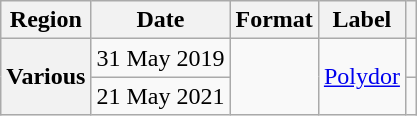<table class="wikitable plainrowheaders">
<tr>
<th scope="col">Region</th>
<th scope="col">Date</th>
<th scope="col">Format</th>
<th scope="col">Label</th>
<th scope="col"></th>
</tr>
<tr>
<th scope="row" rowspan="2">Various</th>
<td rowspan="1">31 May 2019</td>
<td rowspan="2"></td>
<td rowspan="2"><a href='#'>Polydor</a></td>
<td align="center"></td>
</tr>
<tr>
<td rowspan="1">21 May 2021</td>
<td align="center"></td>
</tr>
</table>
